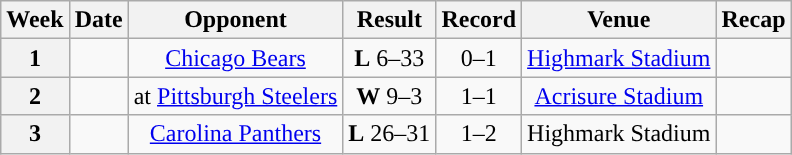<table class="wikitable" style="text-align:center">
<tr>
<th>Week</th>
<th>Date</th>
<th>Opponent</th>
<th>Result</th>
<th>Record</th>
<th>Venue</th>
<th>Recap</th>
</tr>
<tr>
<th>1</th>
<td></td>
<td><a href='#'>Chicago Bears</a></td>
<td><strong>L</strong> 6–33</td>
<td>0–1</td>
<td><a href='#'>Highmark Stadium</a></td>
<td></td>
</tr>
<tr>
<th>2</th>
<td></td>
<td>at <a href='#'>Pittsburgh Steelers</a></td>
<td><strong>W</strong> 9–3</td>
<td>1–1</td>
<td><a href='#'>Acrisure Stadium</a></td>
<td></td>
</tr>
<tr>
<th>3</th>
<td></td>
<td><a href='#'>Carolina Panthers</a></td>
<td><strong>L</strong> 26–31</td>
<td>1–2</td>
<td>Highmark Stadium</td>
<td></td>
</tr>
</table>
